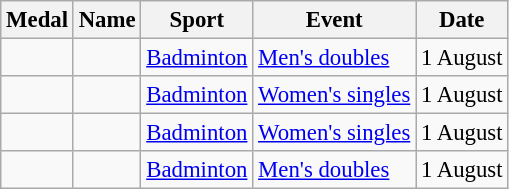<table class="wikitable sortable" style="font-size: 95%;">
<tr>
<th>Medal</th>
<th>Name</th>
<th>Sport</th>
<th>Event</th>
<th>Date</th>
</tr>
<tr>
<td></td>
<td><br></td>
<td> <a href='#'>Badminton</a></td>
<td><a href='#'>Men's doubles</a></td>
<td>1 August</td>
</tr>
<tr>
<td></td>
<td></td>
<td> <a href='#'>Badminton</a></td>
<td><a href='#'>Women's singles</a></td>
<td>1 August</td>
</tr>
<tr>
<td></td>
<td></td>
<td> <a href='#'>Badminton</a></td>
<td><a href='#'>Women's singles</a></td>
<td>1 August</td>
</tr>
<tr>
<td></td>
<td><br></td>
<td> <a href='#'>Badminton</a></td>
<td><a href='#'>Men's doubles</a></td>
<td>1 August</td>
</tr>
</table>
